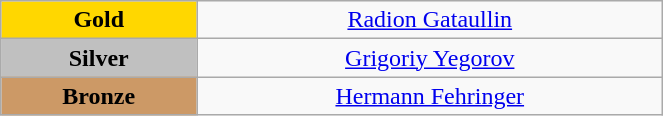<table class="wikitable" style="text-align:center; " width="35%">
<tr>
<td bgcolor="gold"><strong>Gold</strong></td>
<td><a href='#'>Radion Gataullin</a><br>  <small><em></em></small></td>
</tr>
<tr>
<td bgcolor="silver"><strong>Silver</strong></td>
<td><a href='#'>Grigoriy Yegorov</a><br>  <small><em></em></small></td>
</tr>
<tr>
<td bgcolor="CC9966"><strong>Bronze</strong></td>
<td><a href='#'>Hermann Fehringer</a><br>  <small><em></em></small></td>
</tr>
</table>
